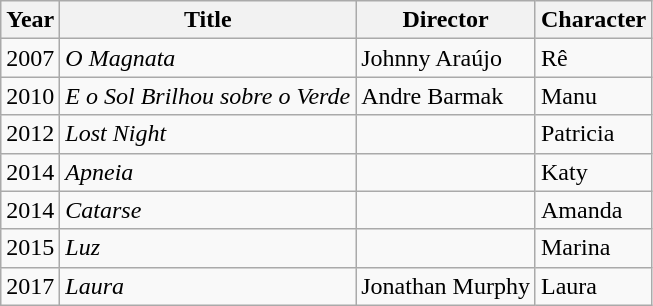<table class="wikitable">
<tr>
<th style="background:"#CCCCCC">Year</th>
<th style="background:"#CCCCCC">Title</th>
<th style="background:"#CCCCCC">Director</th>
<th style="background:"#CCCCCC">Character</th>
</tr>
<tr>
<td>2007</td>
<td><em>O Magnata</em></td>
<td>Johnny Araújo</td>
<td>Rê</td>
</tr>
<tr>
<td>2010</td>
<td><em>E o Sol Brilhou sobre o Verde</em></td>
<td>Andre Barmak</td>
<td>Manu</td>
</tr>
<tr>
<td>2012</td>
<td><em>Lost Night</em></td>
<td></td>
<td>Patricia</td>
</tr>
<tr>
<td>2014</td>
<td><em>Apneia</em></td>
<td></td>
<td>Katy</td>
</tr>
<tr>
<td>2014</td>
<td><em>Catarse</em></td>
<td></td>
<td>Amanda</td>
</tr>
<tr>
<td>2015</td>
<td><em>Luz</em></td>
<td></td>
<td>Marina</td>
</tr>
<tr>
<td>2017</td>
<td><em>Laura</em></td>
<td>Jonathan Murphy</td>
<td>Laura</td>
</tr>
</table>
